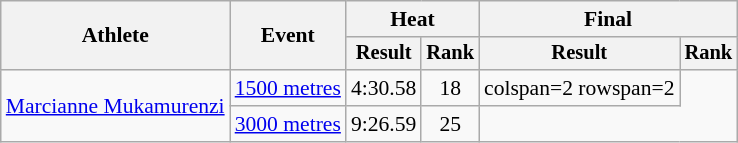<table class=wikitable style=font-size:90%>
<tr>
<th rowspan=2>Athlete</th>
<th rowspan=2>Event</th>
<th colspan=2>Heat</th>
<th colspan=2>Final</th>
</tr>
<tr style=font-size:95%>
<th>Result</th>
<th>Rank</th>
<th>Result</th>
<th>Rank</th>
</tr>
<tr align=center>
<td align=left rowspan=2><a href='#'>Marcianne Mukamurenzi</a></td>
<td align=left><a href='#'>1500 metres</a></td>
<td>4:30.58</td>
<td>18</td>
<td>colspan=2 rowspan=2 </td>
</tr>
<tr align=center>
<td align=left><a href='#'>3000 metres</a></td>
<td>9:26.59</td>
<td>25</td>
</tr>
</table>
